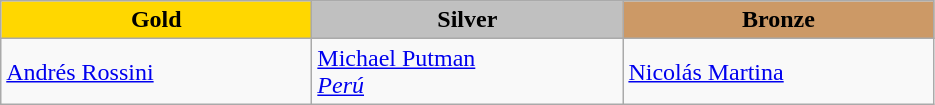<table class="wikitable" style="text-align:left">
<tr align="center">
<td width=200 bgcolor=gold><strong>Gold</strong></td>
<td width=200 bgcolor=silver><strong>Silver</strong></td>
<td width=200 bgcolor=CC9966><strong>Bronze</strong></td>
</tr>
<tr>
<td><a href='#'>Andrés Rossini</a><br><em></em></td>
<td><a href='#'>Michael Putman</a><br><em> <a href='#'>Perú</a></em></td>
<td><a href='#'>Nicolás Martina</a><br><em></em></td>
</tr>
</table>
